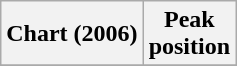<table class="wikitable sortable">
<tr>
<th>Chart (2006)</th>
<th>Peak<br>position</th>
</tr>
<tr>
</tr>
</table>
